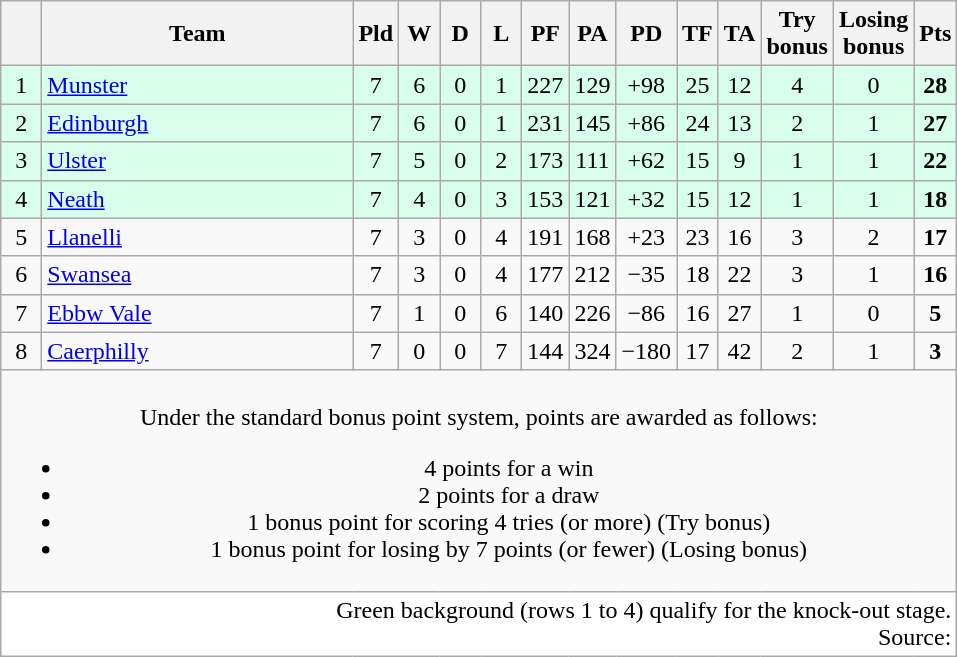<table class="wikitable" style="float:left; margin-right:15px; text-align: center;">
<tr>
<th width="20"></th>
<th style="width:200px;">Team</th>
<th width="20">Pld</th>
<th width="20">W</th>
<th width="20">D</th>
<th width="20">L</th>
<th width="20">PF</th>
<th width="20">PA</th>
<th width="20">PD</th>
<th width="20">TF</th>
<th width="20">TA</th>
<th width="20">Try bonus</th>
<th width="20">Losing bonus</th>
<th width="20">Pts</th>
</tr>
<tr bgcolor=#d8ffeb>
<td>1</td>
<td align=left> <a href='#'>Munster</a></td>
<td>7</td>
<td>6</td>
<td>0</td>
<td>1</td>
<td>227</td>
<td>129</td>
<td>+98</td>
<td>25</td>
<td>12</td>
<td>4</td>
<td>0</td>
<td><strong>28</strong></td>
</tr>
<tr bgcolor=#d8ffeb>
<td>2</td>
<td align=left> <a href='#'>Edinburgh</a></td>
<td>7</td>
<td>6</td>
<td>0</td>
<td>1</td>
<td>231</td>
<td>145</td>
<td>+86</td>
<td>24</td>
<td>13</td>
<td>2</td>
<td>1</td>
<td><strong>27</strong></td>
</tr>
<tr bgcolor=#d8ffeb>
<td>3</td>
<td align=left> <a href='#'>Ulster</a></td>
<td>7</td>
<td>5</td>
<td>0</td>
<td>2</td>
<td>173</td>
<td>111</td>
<td>+62</td>
<td>15</td>
<td>9</td>
<td>1</td>
<td>1</td>
<td><strong>22</strong></td>
</tr>
<tr bgcolor=#d8ffeb>
<td>4</td>
<td align=left> <a href='#'>Neath</a></td>
<td>7</td>
<td>4</td>
<td>0</td>
<td>3</td>
<td>153</td>
<td>121</td>
<td>+32</td>
<td>15</td>
<td>12</td>
<td>1</td>
<td>1</td>
<td><strong>18</strong></td>
</tr>
<tr>
<td>5</td>
<td align=left> <a href='#'>Llanelli</a></td>
<td>7</td>
<td>3</td>
<td>0</td>
<td>4</td>
<td>191</td>
<td>168</td>
<td>+23</td>
<td>23</td>
<td>16</td>
<td>3</td>
<td>2</td>
<td><strong>17</strong></td>
</tr>
<tr>
<td>6</td>
<td align=left> <a href='#'>Swansea</a></td>
<td>7</td>
<td>3</td>
<td>0</td>
<td>4</td>
<td>177</td>
<td>212</td>
<td>−35</td>
<td>18</td>
<td>22</td>
<td>3</td>
<td>1</td>
<td><strong>16</strong></td>
</tr>
<tr>
<td>7</td>
<td align=left> <a href='#'>Ebbw Vale</a></td>
<td>7</td>
<td>1</td>
<td>0</td>
<td>6</td>
<td>140</td>
<td>226</td>
<td>−86</td>
<td>16</td>
<td>27</td>
<td>1</td>
<td>0</td>
<td><strong>5</strong></td>
</tr>
<tr>
<td>8</td>
<td align=left> <a href='#'>Caerphilly</a></td>
<td>7</td>
<td>0</td>
<td>0</td>
<td>7</td>
<td>144</td>
<td>324</td>
<td>−180</td>
<td>17</td>
<td>42</td>
<td>2</td>
<td>1</td>
<td><strong>3</strong></td>
</tr>
<tr>
<td colspan="14"><br>Under the standard bonus point system, points are awarded as follows:<ul><li>4 points for a win</li><li>2 points for a draw</li><li>1 bonus point for scoring 4 tries (or more) (Try bonus)</li><li>1 bonus point for losing by 7 points (or fewer) (Losing bonus)</li></ul></td>
</tr>
<tr>
<td colspan="14" style="text-align:right; background:#fff;" cellpadding="0" cellspacing="0">Green background (rows 1 to 4) qualify for the knock-out stage.<br>Source: </td>
</tr>
</table>
